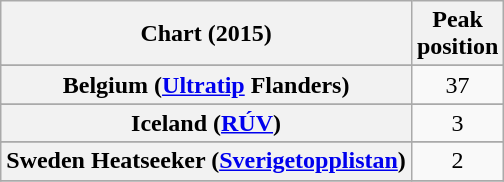<table class="wikitable sortable plainrowheaders" style="text-align:center">
<tr>
<th scope="col">Chart (2015)</th>
<th scope="col">Peak<br>position</th>
</tr>
<tr>
</tr>
<tr>
<th scope="row">Belgium (<a href='#'>Ultratip</a> Flanders)</th>
<td>37</td>
</tr>
<tr>
</tr>
<tr>
<th scope="row">Iceland (<a href='#'>RÚV</a>)</th>
<td>3</td>
</tr>
<tr>
</tr>
<tr>
<th scope="row">Sweden Heatseeker (<a href='#'>Sverigetopplistan</a>)</th>
<td>2</td>
</tr>
<tr>
</tr>
</table>
